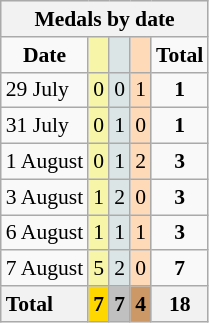<table class="wikitable" style="text-align:center;font-size:90%">
<tr style="background:#efefef;">
<th colspan=7>Medals by date</th>
</tr>
<tr>
<td><strong>Date</strong></td>
<td bgcolor=#f7f6a8></td>
<td bgcolor=#dce5e5></td>
<td bgcolor=#ffdab9></td>
<td><strong>Total</strong></td>
</tr>
<tr>
<td style="text-align:left;">29 July</td>
<td style="background:#F7F6A8;">0</td>
<td style="background:#DCE5E5;">0</td>
<td style="background:#FFDAB9;">1</td>
<td><strong>1</strong></td>
</tr>
<tr>
<td style="text-align:left;">31 July</td>
<td style="background:#F7F6A8;">0</td>
<td style="background:#DCE5E5;">1</td>
<td style="background:#FFDAB9;">0</td>
<td><strong>1</strong></td>
</tr>
<tr>
<td style="text-align:left;">1 August</td>
<td style="background:#F7F6A8;">0</td>
<td style="background:#DCE5E5;">1</td>
<td style="background:#FFDAB9;">2</td>
<td><strong>3</strong></td>
</tr>
<tr>
<td style="text-align:left;">3 August</td>
<td style="background:#F7F6A8;">1</td>
<td style="background:#DCE5E5;">2</td>
<td style="background:#FFDAB9;">0</td>
<td><strong>3</strong></td>
</tr>
<tr>
<td style="text-align:left;">6 August</td>
<td style="background:#F7F6A8;">1</td>
<td style="background:#DCE5E5;">1</td>
<td style="background:#FFDAB9;">1</td>
<td><strong>3</strong></td>
</tr>
<tr>
<td style="text-align:left;">7 August</td>
<td style="background:#F7F6A8;">5</td>
<td style="background:#DCE5E5;">2</td>
<td style="background:#FFDAB9;">0</td>
<td><strong>7</strong></td>
</tr>
<tr>
<th style="text-align:left;">Total</th>
<th style="background:gold;">7</th>
<th style="background:silver;">7</th>
<th style="background:#c96;">4</th>
<th>18</th>
</tr>
</table>
